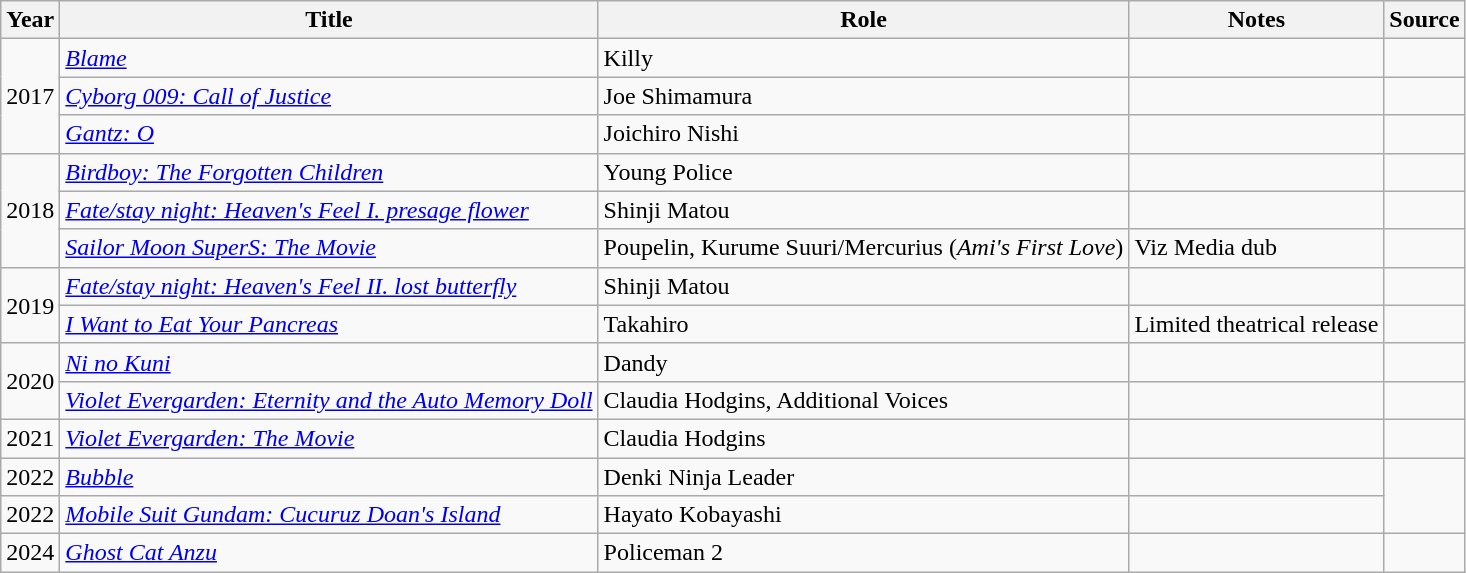<table class="wikitable sortable plainrowheaders">
<tr>
<th scope="col">Year</th>
<th scope="col">Title</th>
<th scope="col">Role</th>
<th class="unsortable" scope="col">Notes</th>
<th class="unsortable" scope="col">Source</th>
</tr>
<tr>
<td rowspan="3">2017</td>
<td><em><a href='#'>Blame</a></em></td>
<td>Killy</td>
<td></td>
<td></td>
</tr>
<tr>
<td><em><a href='#'>Cyborg 009: Call of Justice</a></em></td>
<td>Joe Shimamura</td>
<td></td>
<td></td>
</tr>
<tr>
<td><em><a href='#'>Gantz: O</a></em></td>
<td>Joichiro Nishi</td>
<td></td>
<td></td>
</tr>
<tr>
<td rowspan="3">2018</td>
<td><em><a href='#'>Birdboy: The Forgotten Children</a></em></td>
<td>Young Police</td>
<td></td>
<td></td>
</tr>
<tr>
<td><em><a href='#'>Fate/stay night: Heaven's Feel I. presage flower</a></em></td>
<td>Shinji Matou</td>
<td></td>
<td></td>
</tr>
<tr>
<td><em><a href='#'>Sailor Moon SuperS: The Movie</a></em></td>
<td>Poupelin,  Kurume Suuri/Mercurius (<em>Ami's First Love</em>)</td>
<td>Viz Media dub</td>
<td></td>
</tr>
<tr>
<td rowspan="2">2019</td>
<td><em><a href='#'>Fate/stay night: Heaven's Feel II. lost butterfly</a></em></td>
<td>Shinji Matou</td>
<td></td>
<td></td>
</tr>
<tr>
<td><em><a href='#'>I Want to Eat Your Pancreas</a></em></td>
<td>Takahiro</td>
<td>Limited theatrical release</td>
<td></td>
</tr>
<tr>
<td rowspan="2">2020</td>
<td><em><a href='#'>Ni no Kuni</a></em></td>
<td>Dandy</td>
<td></td>
<td></td>
</tr>
<tr>
<td><em><a href='#'>Violet Evergarden: Eternity and the Auto Memory Doll</a></em></td>
<td>Claudia Hodgins, Additional Voices</td>
<td></td>
<td></td>
</tr>
<tr>
<td>2021</td>
<td><em><a href='#'>Violet Evergarden: The Movie</a></em></td>
<td>Claudia Hodgins</td>
<td></td>
<td></td>
</tr>
<tr>
<td>2022</td>
<td><em><a href='#'>Bubble</a></em></td>
<td>Denki Ninja Leader</td>
<td></td>
<td rowspan="2"></td>
</tr>
<tr>
<td>2022</td>
<td><em><a href='#'>Mobile Suit Gundam: Cucuruz Doan's Island</a></em></td>
<td>Hayato Kobayashi</td>
<td></td>
</tr>
<tr>
<td>2024</td>
<td><a href='#'><em>Ghost Cat Anzu</em></a></td>
<td>Policeman 2</td>
<td></td>
<td></td>
</tr>
</table>
